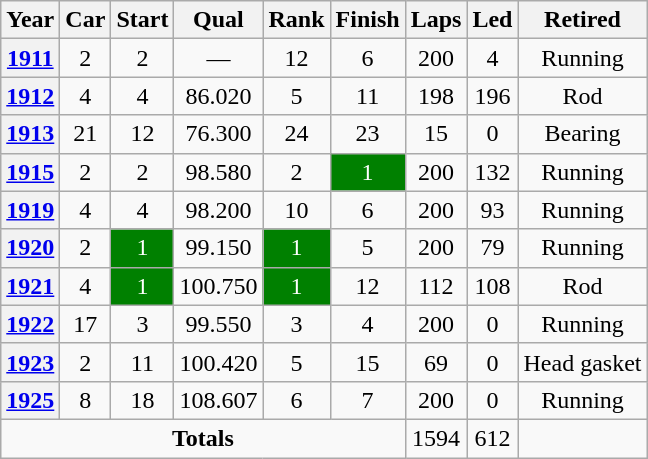<table class="wikitable" style="text-align:center">
<tr>
<th>Year</th>
<th>Car</th>
<th>Start</th>
<th>Qual</th>
<th>Rank</th>
<th>Finish</th>
<th>Laps</th>
<th>Led</th>
<th>Retired</th>
</tr>
<tr>
<th><a href='#'>1911</a></th>
<td>2</td>
<td>2</td>
<td>—</td>
<td>12</td>
<td>6</td>
<td>200</td>
<td>4</td>
<td>Running</td>
</tr>
<tr>
<th><a href='#'>1912</a></th>
<td>4</td>
<td>4</td>
<td>86.020</td>
<td>5</td>
<td>11</td>
<td>198</td>
<td>196</td>
<td>Rod</td>
</tr>
<tr>
<th><a href='#'>1913</a></th>
<td>21</td>
<td>12</td>
<td>76.300</td>
<td>24</td>
<td>23</td>
<td>15</td>
<td>0</td>
<td>Bearing</td>
</tr>
<tr>
<th><a href='#'>1915</a></th>
<td>2</td>
<td>2</td>
<td>98.580</td>
<td>2</td>
<td style="background:green;color:white">1</td>
<td>200</td>
<td>132</td>
<td>Running</td>
</tr>
<tr>
<th><a href='#'>1919</a></th>
<td>4</td>
<td>4</td>
<td>98.200</td>
<td>10</td>
<td>6</td>
<td>200</td>
<td>93</td>
<td>Running</td>
</tr>
<tr>
<th><a href='#'>1920</a></th>
<td>2</td>
<td style="background:green;color:white">1</td>
<td>99.150</td>
<td style="background:green;color:white">1</td>
<td>5</td>
<td>200</td>
<td>79</td>
<td>Running</td>
</tr>
<tr>
<th><a href='#'>1921</a></th>
<td>4</td>
<td style="background:green;color:white">1</td>
<td>100.750</td>
<td style="background:green;color:white">1</td>
<td>12</td>
<td>112</td>
<td>108</td>
<td>Rod</td>
</tr>
<tr>
<th><a href='#'>1922</a></th>
<td>17</td>
<td>3</td>
<td>99.550</td>
<td>3</td>
<td>4</td>
<td>200</td>
<td>0</td>
<td>Running</td>
</tr>
<tr>
<th><a href='#'>1923</a></th>
<td>2</td>
<td>11</td>
<td>100.420</td>
<td>5</td>
<td>15</td>
<td>69</td>
<td>0</td>
<td>Head gasket</td>
</tr>
<tr>
<th><a href='#'>1925</a></th>
<td>8</td>
<td>18</td>
<td>108.607</td>
<td>6</td>
<td>7</td>
<td>200</td>
<td>0</td>
<td>Running</td>
</tr>
<tr>
<td colspan=6><strong>Totals</strong></td>
<td>1594</td>
<td>612</td>
<td></td>
</tr>
</table>
